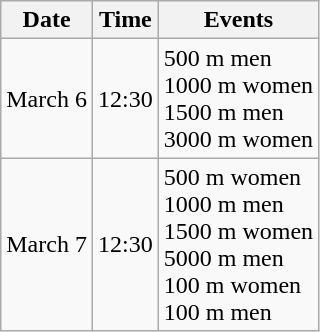<table class="wikitable" border="1">
<tr>
<th>Date</th>
<th>Time</th>
<th>Events</th>
</tr>
<tr>
<td>March 6</td>
<td>12:30</td>
<td>500 m men<br>1000 m women<br>1500 m men<br>3000 m women</td>
</tr>
<tr>
<td>March 7</td>
<td>12:30</td>
<td>500 m women<br>1000 m men<br>1500 m women<br>5000 m men<br>100 m women<br>100 m men</td>
</tr>
</table>
